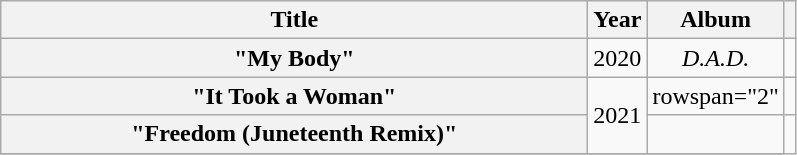<table class="wikitable plainrowheaders" style="text-align:center;">
<tr>
<th style="width:24em;">Title</th>
<th>Year</th>
<th>Album</th>
<th></th>
</tr>
<tr>
<th scope="row">"My Body"<br></th>
<td>2020</td>
<td><em>D.A.D.</em></td>
<td></td>
</tr>
<tr>
<th scope="row">"It Took a Woman"<br></th>
<td rowspan="2">2021</td>
<td>rowspan="2" </td>
<td></td>
</tr>
<tr>
<th scope="row">"Freedom (Juneteenth Remix)"<br></th>
<td></td>
</tr>
<tr>
</tr>
</table>
